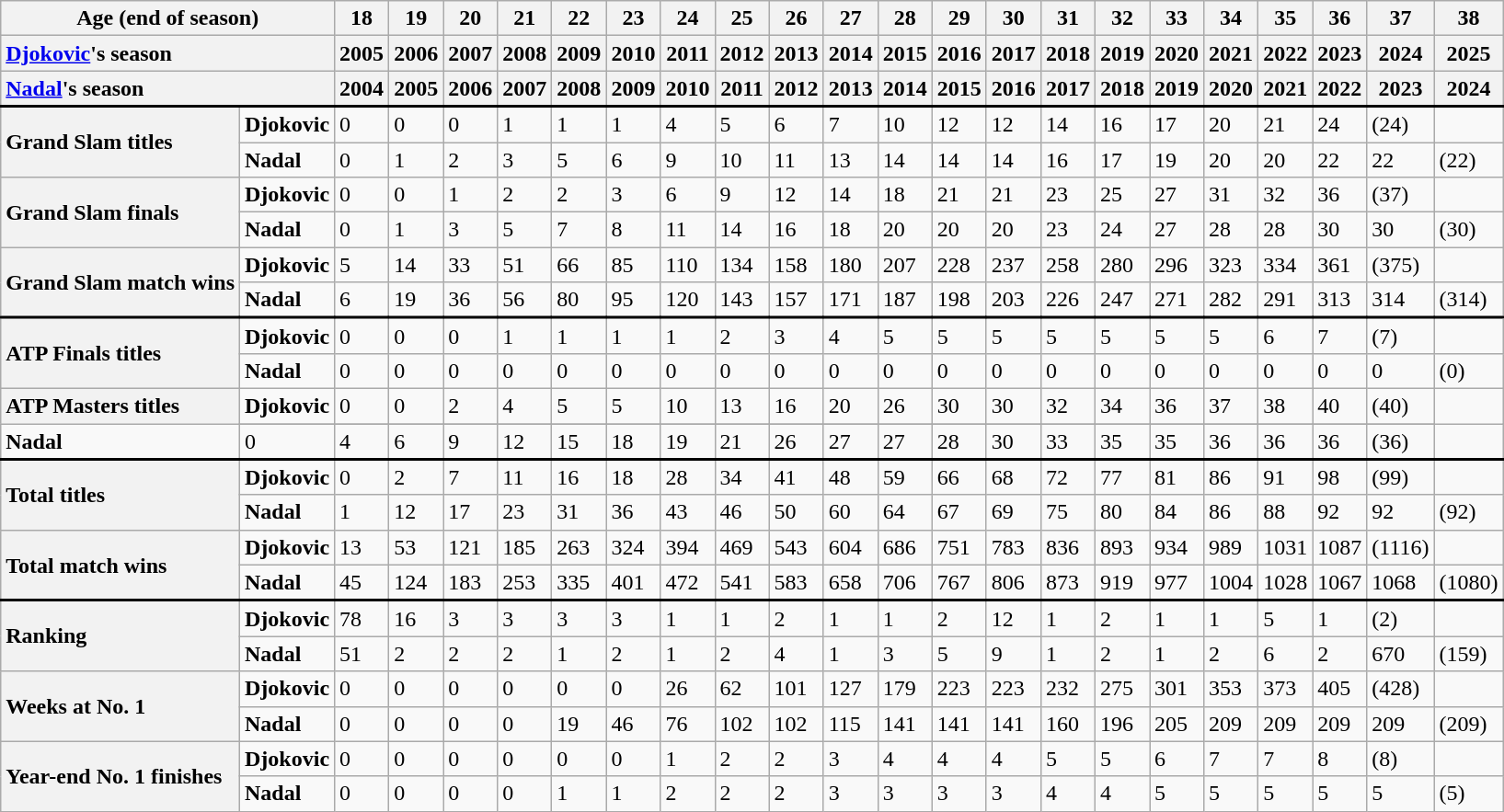<table class="wikitable mw-datatable">
<tr>
<th colspan=2>Age (end of season)</th>
<th>18</th>
<th>19</th>
<th>20</th>
<th>21</th>
<th>22</th>
<th>23</th>
<th>24</th>
<th>25</th>
<th>26</th>
<th>27</th>
<th>28</th>
<th>29</th>
<th>30</th>
<th>31</th>
<th>32</th>
<th>33</th>
<th>34</th>
<th>35</th>
<th>36</th>
<th>37</th>
<th>38</th>
</tr>
<tr>
<th colspan=2 style="text-align:left"> <a href='#'>Djokovic</a>'s season</th>
<th>2005</th>
<th>2006</th>
<th>2007</th>
<th>2008</th>
<th>2009</th>
<th>2010</th>
<th>2011</th>
<th>2012</th>
<th>2013</th>
<th>2014</th>
<th>2015</th>
<th>2016</th>
<th>2017</th>
<th>2018</th>
<th>2019</th>
<th>2020</th>
<th>2021</th>
<th>2022</th>
<th>2023</th>
<th>2024</th>
<th>2025</th>
</tr>
<tr style="border-bottom:2px solid">
<th colspan=2 style=text-align:left> <a href='#'>Nadal</a>'s season</th>
<th>2004</th>
<th>2005</th>
<th>2006</th>
<th>2007</th>
<th>2008</th>
<th>2009</th>
<th>2010</th>
<th>2011</th>
<th>2012</th>
<th>2013</th>
<th>2014</th>
<th>2015</th>
<th>2016</th>
<th>2017</th>
<th>2018</th>
<th>2019</th>
<th>2020</th>
<th>2021</th>
<th>2022</th>
<th>2023</th>
<th>2024</th>
</tr>
<tr>
<th rowspan=2 style="text-align:left">Grand Slam titles</th>
<td><strong>Djokovic</strong></td>
<td>0</td>
<td>0</td>
<td>0</td>
<td>1</td>
<td>1</td>
<td>1</td>
<td>4</td>
<td>5</td>
<td>6</td>
<td>7</td>
<td>10</td>
<td>12</td>
<td>12</td>
<td>14</td>
<td>16</td>
<td>17</td>
<td>20</td>
<td>21</td>
<td>24</td>
<td>(24)</td>
<td></td>
</tr>
<tr>
<td><strong>Nadal</strong></td>
<td>0</td>
<td>1</td>
<td>2</td>
<td>3</td>
<td>5</td>
<td>6</td>
<td>9</td>
<td>10</td>
<td>11</td>
<td>13</td>
<td>14</td>
<td>14</td>
<td>14</td>
<td>16</td>
<td>17</td>
<td>19</td>
<td>20</td>
<td>20</td>
<td>22</td>
<td>22</td>
<td>(22)</td>
</tr>
<tr>
<th rowspan="2" style="text-align:left">Grand Slam finals</th>
<td><strong>Djokovic</strong></td>
<td>0</td>
<td>0</td>
<td>1</td>
<td 2>2</td>
<td>2</td>
<td>3</td>
<td>6</td>
<td>9</td>
<td>12</td>
<td>14</td>
<td>18</td>
<td>21</td>
<td>21</td>
<td>23</td>
<td>25</td>
<td>27</td>
<td>31</td>
<td>32</td>
<td>36</td>
<td>(37)</td>
<td></td>
</tr>
<tr>
<td><strong>Nadal</strong></td>
<td>0</td>
<td>1</td>
<td>3</td>
<td>5</td>
<td>7</td>
<td>8</td>
<td>11</td>
<td>14</td>
<td>16</td>
<td>18</td>
<td>20</td>
<td>20</td>
<td>20</td>
<td>23</td>
<td>24</td>
<td>27</td>
<td>28</td>
<td>28</td>
<td>30</td>
<td>30</td>
<td>(30)</td>
</tr>
<tr>
<th rowspan=2 style="text-align:left">Grand Slam match wins</th>
<td><strong>Djokovic</strong></td>
<td>5</td>
<td>14</td>
<td>33</td>
<td>51</td>
<td>66</td>
<td>85</td>
<td>110</td>
<td>134</td>
<td>158</td>
<td>180</td>
<td>207</td>
<td>228</td>
<td>237</td>
<td>258</td>
<td>280</td>
<td>296</td>
<td>323</td>
<td>334</td>
<td>361</td>
<td>(375)</td>
<td></td>
</tr>
<tr style="border-bottom:2px solid">
<td><strong>Nadal</strong></td>
<td>6</td>
<td>19</td>
<td>36</td>
<td>56</td>
<td>80</td>
<td>95</td>
<td>120</td>
<td>143</td>
<td>157</td>
<td>171</td>
<td>187</td>
<td>198</td>
<td>203</td>
<td>226</td>
<td>247</td>
<td>271</td>
<td>282</td>
<td>291</td>
<td>313</td>
<td>314</td>
<td>(314)</td>
</tr>
<tr>
<th rowspan=2 style="text-align:left">ATP Finals titles</th>
<td><strong>Djokovic</strong></td>
<td>0</td>
<td>0</td>
<td>0</td>
<td>1</td>
<td>1</td>
<td>1</td>
<td>1</td>
<td>2</td>
<td>3</td>
<td>4</td>
<td>5</td>
<td>5</td>
<td>5</td>
<td>5</td>
<td>5</td>
<td>5</td>
<td>5</td>
<td>6</td>
<td>7</td>
<td>(7)</td>
<td></td>
</tr>
<tr>
<td><strong>Nadal</strong></td>
<td>0</td>
<td>0</td>
<td>0</td>
<td>0</td>
<td>0</td>
<td>0</td>
<td>0</td>
<td>0</td>
<td>0</td>
<td>0</td>
<td>0</td>
<td>0</td>
<td>0</td>
<td>0</td>
<td>0</td>
<td>0</td>
<td>0</td>
<td>0</td>
<td>0</td>
<td>0</td>
<td>(0)</td>
</tr>
<tr>
<th rowspan=2 style="text-align:left">ATP Masters titles</th>
<td><strong>Djokovic</strong></td>
<td>0</td>
<td>0</td>
<td>2</td>
<td>4</td>
<td>5</td>
<td>5</td>
<td>10</td>
<td>13</td>
<td>16</td>
<td>20</td>
<td>26</td>
<td>30</td>
<td>30</td>
<td>32</td>
<td>34</td>
<td>36</td>
<td>37</td>
<td>38</td>
<td>40</td>
<td>(40)</td>
<td></td>
</tr>
<tr>
</tr>
<tr style="border-bottom:2px solid">
<td><strong>Nadal</strong></td>
<td>0</td>
<td>4</td>
<td>6</td>
<td>9</td>
<td>12</td>
<td>15</td>
<td>18</td>
<td>19</td>
<td>21</td>
<td>26</td>
<td>27</td>
<td>27</td>
<td>28</td>
<td>30</td>
<td>33</td>
<td>35</td>
<td>35</td>
<td>36</td>
<td>36</td>
<td>36</td>
<td>(36)</td>
</tr>
<tr>
<th rowspan=2 style="text-align:left">Total titles</th>
<td><strong>Djokovic</strong></td>
<td>0</td>
<td>2</td>
<td>7</td>
<td>11</td>
<td>16</td>
<td>18</td>
<td>28</td>
<td>34</td>
<td>41</td>
<td>48</td>
<td>59</td>
<td>66</td>
<td>68</td>
<td>72</td>
<td>77</td>
<td>81</td>
<td>86</td>
<td>91</td>
<td>98</td>
<td>(99)</td>
<td></td>
</tr>
<tr>
<td><strong>Nadal</strong></td>
<td>1</td>
<td>12</td>
<td>17</td>
<td>23</td>
<td>31</td>
<td>36</td>
<td>43</td>
<td>46</td>
<td>50</td>
<td>60</td>
<td>64</td>
<td>67</td>
<td>69</td>
<td>75</td>
<td>80</td>
<td>84</td>
<td>86</td>
<td>88</td>
<td>92</td>
<td>92</td>
<td>(92)</td>
</tr>
<tr>
<th rowspan=2 style="text-align:left">Total match wins</th>
<td><strong>Djokovic</strong></td>
<td>13</td>
<td>53</td>
<td>121</td>
<td>185</td>
<td>263</td>
<td>324</td>
<td>394</td>
<td>469</td>
<td>543</td>
<td>604</td>
<td>686</td>
<td>751</td>
<td>783</td>
<td>836</td>
<td>893</td>
<td>934</td>
<td>989</td>
<td>1031</td>
<td>1087</td>
<td>(1116)</td>
<td></td>
</tr>
<tr style="border-bottom:2px solid">
<td><strong>Nadal</strong></td>
<td>45</td>
<td>124</td>
<td>183</td>
<td>253</td>
<td>335</td>
<td>401</td>
<td>472</td>
<td>541</td>
<td>583</td>
<td>658</td>
<td>706</td>
<td>767</td>
<td>806</td>
<td>873</td>
<td>919</td>
<td>977</td>
<td>1004</td>
<td>1028</td>
<td>1067</td>
<td>1068</td>
<td>(1080)</td>
</tr>
<tr>
<th rowspan=2 style="text-align:left">Ranking</th>
<td><strong>Djokovic</strong></td>
<td>78</td>
<td>16</td>
<td>3</td>
<td>3</td>
<td>3</td>
<td>3</td>
<td>1</td>
<td>1</td>
<td>2</td>
<td>1</td>
<td>1</td>
<td>2</td>
<td>12</td>
<td>1</td>
<td>2</td>
<td>1</td>
<td>1</td>
<td>5</td>
<td>1</td>
<td>(2)</td>
<td></td>
</tr>
<tr>
<td><strong>Nadal</strong></td>
<td>51</td>
<td>2</td>
<td>2</td>
<td>2</td>
<td>1</td>
<td>2</td>
<td>1</td>
<td>2</td>
<td>4</td>
<td>1</td>
<td>3</td>
<td>5</td>
<td>9</td>
<td>1</td>
<td>2</td>
<td>1</td>
<td>2</td>
<td>6</td>
<td>2</td>
<td>670</td>
<td>(159)</td>
</tr>
<tr>
<th rowspan=2 style="text-align:left">Weeks at No. 1</th>
<td><strong>Djokovic</strong></td>
<td>0</td>
<td>0</td>
<td>0</td>
<td>0</td>
<td>0</td>
<td>0</td>
<td>26</td>
<td>62</td>
<td>101</td>
<td>127</td>
<td>179</td>
<td>223</td>
<td>223</td>
<td>232</td>
<td>275</td>
<td>301</td>
<td>353</td>
<td>373</td>
<td>405</td>
<td>(428)</td>
<td></td>
</tr>
<tr>
<td><strong>Nadal</strong></td>
<td>0</td>
<td>0</td>
<td>0</td>
<td>0</td>
<td>19</td>
<td>46</td>
<td>76</td>
<td>102</td>
<td>102</td>
<td>115</td>
<td>141</td>
<td>141</td>
<td>141</td>
<td>160</td>
<td>196</td>
<td>205</td>
<td>209</td>
<td>209</td>
<td>209</td>
<td>209</td>
<td>(209)</td>
</tr>
<tr>
<th rowspan=2 style="text-align:left">Year-end No. 1 finishes</th>
<td><strong>Djokovic</strong></td>
<td>0</td>
<td>0</td>
<td>0</td>
<td>0</td>
<td>0</td>
<td>0</td>
<td>1</td>
<td>2</td>
<td>2</td>
<td>3</td>
<td>4</td>
<td>4</td>
<td>4</td>
<td>5</td>
<td>5</td>
<td>6</td>
<td>7</td>
<td>7</td>
<td>8</td>
<td>(8)</td>
<td></td>
</tr>
<tr>
<td><strong>Nadal</strong></td>
<td>0</td>
<td>0</td>
<td>0</td>
<td>0</td>
<td>1</td>
<td>1</td>
<td>2</td>
<td>2</td>
<td>2</td>
<td>3</td>
<td>3</td>
<td>3</td>
<td>3</td>
<td>4</td>
<td>4</td>
<td>5</td>
<td>5</td>
<td>5</td>
<td>5</td>
<td>5</td>
<td>(5)</td>
</tr>
</table>
